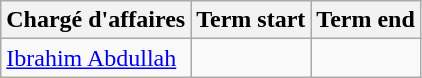<table class=wikitable>
<tr>
<th>Chargé d'affaires</th>
<th>Term start</th>
<th>Term end</th>
</tr>
<tr>
<td><a href='#'>Ibrahim Abdullah</a></td>
<td></td>
<td></td>
</tr>
</table>
